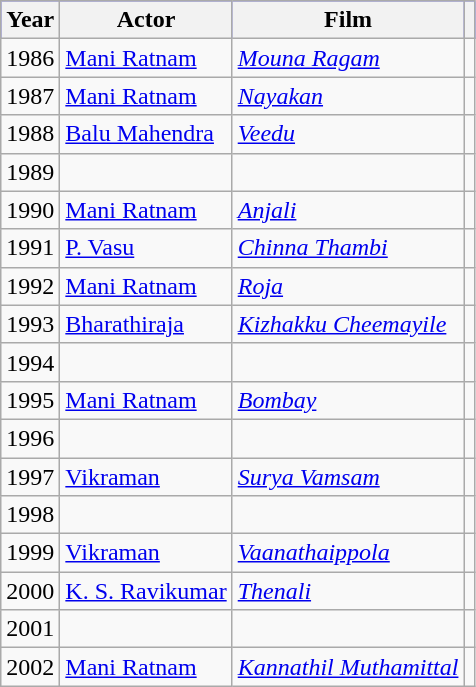<table class="wikitable">
<tr style="background:blue;">
<th>Year</th>
<th>Actor</th>
<th>Film</th>
<th></th>
</tr>
<tr>
<td>1986</td>
<td><a href='#'>Mani Ratnam</a></td>
<td><em><a href='#'>Mouna Ragam</a></em></td>
<td></td>
</tr>
<tr>
<td>1987</td>
<td><a href='#'>Mani Ratnam</a></td>
<td><em><a href='#'>Nayakan</a></em></td>
<td></td>
</tr>
<tr>
<td>1988</td>
<td><a href='#'>Balu Mahendra</a></td>
<td><em><a href='#'>Veedu</a></em></td>
<td></td>
</tr>
<tr>
<td>1989</td>
<td></td>
<td></td>
<td></td>
</tr>
<tr>
<td>1990</td>
<td><a href='#'>Mani Ratnam</a></td>
<td><em><a href='#'>Anjali</a></em></td>
<td></td>
</tr>
<tr>
<td>1991</td>
<td><a href='#'>P. Vasu</a></td>
<td><em><a href='#'>Chinna Thambi</a></em></td>
<td></td>
</tr>
<tr>
<td>1992</td>
<td><a href='#'>Mani Ratnam</a></td>
<td><em><a href='#'>Roja</a></em></td>
<td></td>
</tr>
<tr>
<td>1993</td>
<td><a href='#'>Bharathiraja</a></td>
<td><em><a href='#'>Kizhakku Cheemayile</a></em></td>
<td></td>
</tr>
<tr>
<td>1994</td>
<td></td>
<td></td>
<td></td>
</tr>
<tr>
<td>1995</td>
<td><a href='#'>Mani Ratnam</a></td>
<td><em><a href='#'>Bombay</a></em></td>
<td></td>
</tr>
<tr>
<td>1996</td>
<td></td>
<td></td>
<td></td>
</tr>
<tr>
<td>1997</td>
<td><a href='#'>Vikraman</a></td>
<td><em><a href='#'>Surya Vamsam</a></em></td>
<td></td>
</tr>
<tr>
<td>1998</td>
<td></td>
<td></td>
<td></td>
</tr>
<tr>
<td>1999</td>
<td><a href='#'>Vikraman</a></td>
<td><em><a href='#'>Vaanathaippola</a></em></td>
<td></td>
</tr>
<tr>
<td>2000</td>
<td><a href='#'>K. S. Ravikumar</a></td>
<td><em><a href='#'>Thenali</a></em></td>
<td></td>
</tr>
<tr>
<td>2001</td>
<td></td>
<td></td>
<td></td>
</tr>
<tr>
<td>2002</td>
<td><a href='#'>Mani Ratnam</a></td>
<td><em><a href='#'>Kannathil Muthamittal</a></em></td>
<td><em></em></td>
</tr>
</table>
